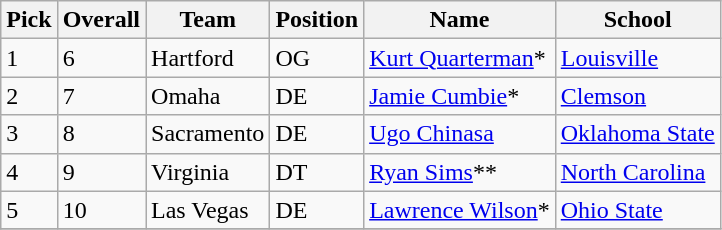<table class="wikitable">
<tr>
<th>Pick</th>
<th>Overall</th>
<th>Team</th>
<th>Position</th>
<th>Name</th>
<th>School</th>
</tr>
<tr>
<td>1</td>
<td>6</td>
<td>Hartford</td>
<td>OG</td>
<td><a href='#'>Kurt Quarterman</a>*</td>
<td><a href='#'>Louisville</a></td>
</tr>
<tr>
<td>2</td>
<td>7</td>
<td>Omaha</td>
<td>DE</td>
<td><a href='#'>Jamie Cumbie</a>*</td>
<td><a href='#'>Clemson</a></td>
</tr>
<tr>
<td>3</td>
<td>8</td>
<td>Sacramento</td>
<td>DE</td>
<td><a href='#'>Ugo Chinasa</a></td>
<td><a href='#'>Oklahoma State</a></td>
</tr>
<tr>
<td>4</td>
<td>9</td>
<td>Virginia</td>
<td>DT</td>
<td><a href='#'>Ryan Sims</a>**</td>
<td><a href='#'>North Carolina</a></td>
</tr>
<tr>
<td>5</td>
<td>10</td>
<td>Las Vegas</td>
<td>DE</td>
<td><a href='#'>Lawrence Wilson</a>*</td>
<td><a href='#'>Ohio State</a></td>
</tr>
<tr>
</tr>
</table>
